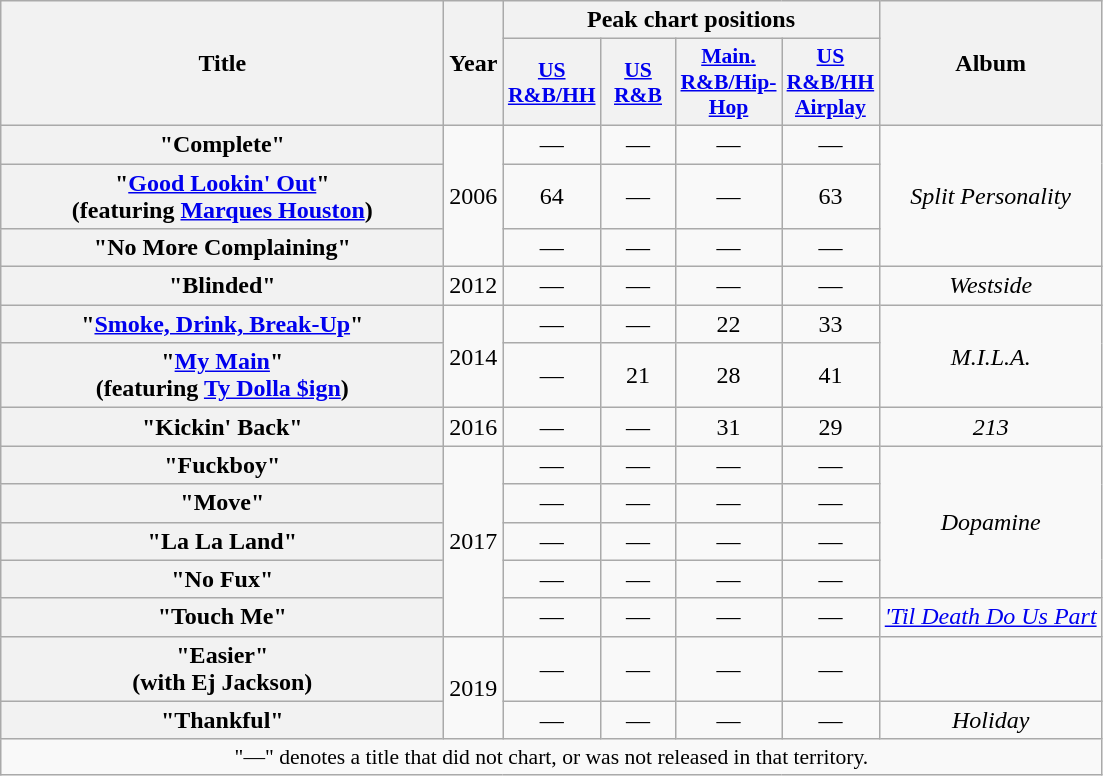<table class="wikitable plainrowheaders" style="text-align:center;">
<tr>
<th scope="col" rowspan="2" style="width:18em;">Title</th>
<th scope="col" rowspan="2">Year</th>
<th scope="col" colspan="4">Peak chart positions</th>
<th scope="col" rowspan="2">Album</th>
</tr>
<tr>
<th scope="col" style="width:3em;font-size:90%;"><a href='#'>US R&B/HH</a><br></th>
<th scope="col" style="width:3em;font-size:90%;"><a href='#'>US R&B</a><br></th>
<th scope="col" style="width:3em;font-size:90%;"><a href='#'>Main.<br>R&B/Hip-Hop</a><br></th>
<th scope="col" style="width:3em;font-size:90%;"><a href='#'>US<br>R&B/HH<br>Airplay</a><br></th>
</tr>
<tr>
<th scope="row">"Complete"</th>
<td rowspan="3">2006</td>
<td>—</td>
<td>—</td>
<td>—</td>
<td>—</td>
<td rowspan="3"><em>Split Personality</em></td>
</tr>
<tr>
<th scope="row">"<a href='#'>Good Lookin' Out</a>"<br><span>(featuring <a href='#'>Marques Houston</a>)</span></th>
<td>64</td>
<td>—</td>
<td>—</td>
<td>63</td>
</tr>
<tr>
<th scope="row">"No More Complaining"</th>
<td>—</td>
<td>—</td>
<td>—</td>
<td>—</td>
</tr>
<tr>
<th scope="row">"Blinded"</th>
<td>2012</td>
<td>—</td>
<td>—</td>
<td>—</td>
<td>—</td>
<td><em>Westside</em></td>
</tr>
<tr>
<th scope="row">"<a href='#'>Smoke, Drink, Break-Up</a>"</th>
<td rowspan="2">2014</td>
<td>—</td>
<td>—</td>
<td>22</td>
<td>33</td>
<td rowspan="2"><em>M.I.L.A.</em></td>
</tr>
<tr>
<th scope="row">"<a href='#'>My Main</a>" <br><span>(featuring <a href='#'>Ty Dolla $ign</a>) </span></th>
<td>—</td>
<td>21</td>
<td>28</td>
<td>41</td>
</tr>
<tr>
<th scope="row">"Kickin' Back"</th>
<td>2016</td>
<td>—</td>
<td>—</td>
<td>31</td>
<td>29</td>
<td><em>213</em></td>
</tr>
<tr>
<th scope="row">"Fuckboy"</th>
<td rowspan="5">2017</td>
<td>—</td>
<td>—</td>
<td>—</td>
<td>—</td>
<td rowspan="4"><em>Dopamine</em></td>
</tr>
<tr>
<th scope="row">"Move"</th>
<td>—</td>
<td>—</td>
<td>—</td>
<td>—</td>
</tr>
<tr>
<th scope="row">"La La Land"</th>
<td>—</td>
<td>—</td>
<td>—</td>
<td>—</td>
</tr>
<tr>
<th scope="row">"No Fux"</th>
<td>—</td>
<td>—</td>
<td>—</td>
<td>—</td>
</tr>
<tr>
<th scope="row">"Touch Me"</th>
<td>—</td>
<td>—</td>
<td>—</td>
<td>—</td>
<td><em><a href='#'>'Til Death Do Us Part</a></em></td>
</tr>
<tr>
<th scope="row">"Easier" <br><span>(with Ej Jackson)</span></th>
<td rowspan ="2">2019</td>
<td>—</td>
<td>—</td>
<td>—</td>
<td>—</td>
<td></td>
</tr>
<tr>
<th scope="row">"Thankful"</th>
<td>—</td>
<td>—</td>
<td>—</td>
<td>—</td>
<td><em>Holiday</em></td>
</tr>
<tr>
<td colspan="18" style="font-size:90%">"—" denotes a title that did not chart, or was not released in that territory.</td>
</tr>
</table>
